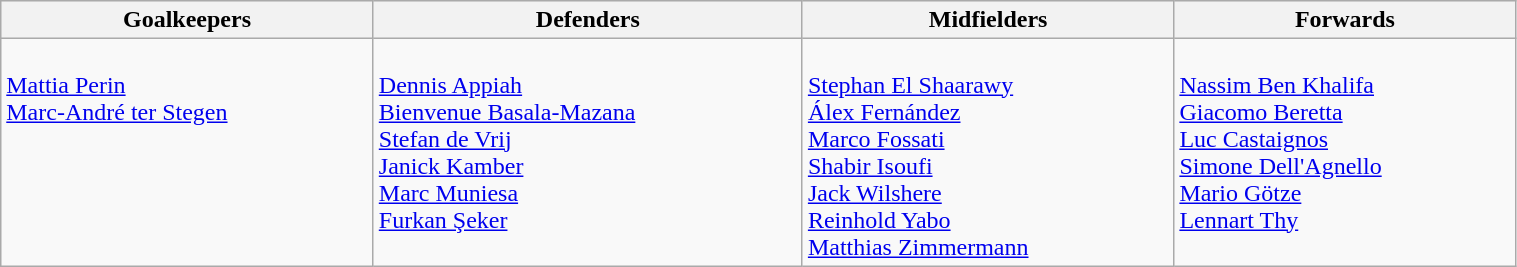<table class="wikitable" width="80%">
<tr bgcolor="#EFEFEF">
<th>Goalkeepers</th>
<th>Defenders</th>
<th>Midfielders</th>
<th>Forwards</th>
</tr>
<tr>
<td valign="top"><br> <a href='#'>Mattia Perin</a><br>
 <a href='#'>Marc-André ter Stegen</a></td>
<td valign="top"><br> <a href='#'>Dennis Appiah</a><br>
 <a href='#'>Bienvenue Basala-Mazana</a><br>
 <a href='#'>Stefan de Vrij</a><br>
 <a href='#'>Janick Kamber</a><br>
 <a href='#'>Marc Muniesa</a><br>
 <a href='#'>Furkan Şeker</a></td>
<td valign="top"><br> <a href='#'>Stephan El Shaarawy</a><br>
 <a href='#'>Álex Fernández</a><br>
 <a href='#'>Marco Fossati</a><br>
 <a href='#'>Shabir Isoufi</a><br>
 <a href='#'>Jack Wilshere</a><br>
 <a href='#'>Reinhold Yabo</a><br>
 <a href='#'>Matthias Zimmermann</a></td>
<td valign="top"><br> <a href='#'>Nassim Ben Khalifa</a><br>
 <a href='#'>Giacomo Beretta</a><br>
 <a href='#'>Luc Castaignos</a><br>
 <a href='#'>Simone Dell'Agnello</a><br>
 <a href='#'>Mario Götze</a><br>
 <a href='#'>Lennart Thy</a></td>
</tr>
</table>
